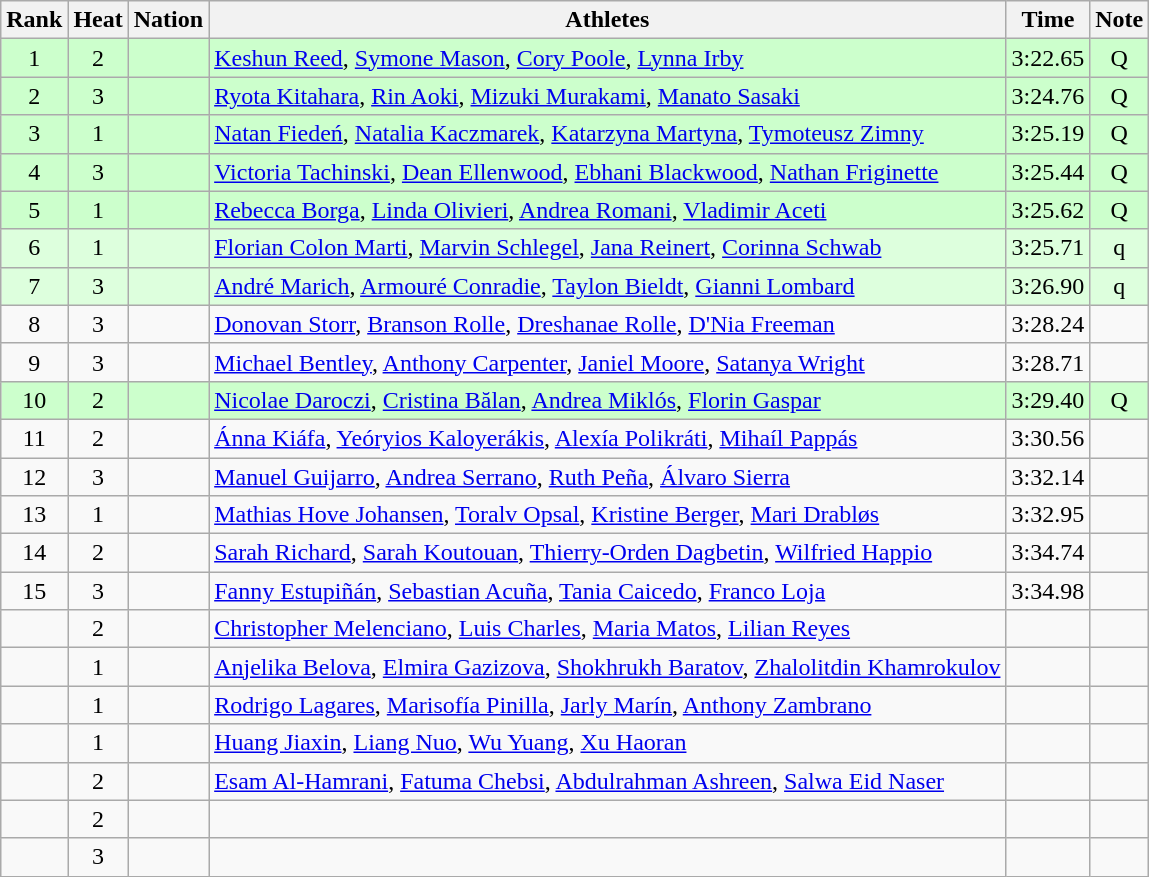<table class="wikitable sortable" style="text-align:center">
<tr>
<th>Rank</th>
<th>Heat</th>
<th>Nation</th>
<th>Athletes</th>
<th>Time</th>
<th>Note</th>
</tr>
<tr bgcolor=ccffcc>
<td>1</td>
<td>2</td>
<td align=left></td>
<td align=left><a href='#'>Keshun Reed</a>, <a href='#'>Symone Mason</a>, <a href='#'>Cory Poole</a>, <a href='#'>Lynna Irby</a></td>
<td>3:22.65</td>
<td>Q</td>
</tr>
<tr bgcolor=ccffcc>
<td>2</td>
<td>3</td>
<td align=left></td>
<td align=left><a href='#'>Ryota Kitahara</a>, <a href='#'>Rin Aoki</a>, <a href='#'>Mizuki Murakami</a>, <a href='#'>Manato Sasaki</a></td>
<td>3:24.76</td>
<td>Q</td>
</tr>
<tr bgcolor=ccffcc>
<td>3</td>
<td>1</td>
<td align=left></td>
<td align=left><a href='#'>Natan Fiedeń</a>, <a href='#'>Natalia Kaczmarek</a>, <a href='#'>Katarzyna Martyna</a>, <a href='#'>Tymoteusz Zimny</a></td>
<td>3:25.19</td>
<td>Q</td>
</tr>
<tr bgcolor=ccffcc>
<td>4</td>
<td>3</td>
<td align=left></td>
<td align=left><a href='#'>Victoria Tachinski</a>, <a href='#'>Dean Ellenwood</a>, <a href='#'>Ebhani Blackwood</a>, <a href='#'>Nathan Friginette</a></td>
<td>3:25.44</td>
<td>Q</td>
</tr>
<tr bgcolor=ccffcc>
<td>5</td>
<td>1</td>
<td align=left></td>
<td align=left><a href='#'>Rebecca Borga</a>, <a href='#'>Linda Olivieri</a>, <a href='#'>Andrea Romani</a>, <a href='#'>Vladimir Aceti</a></td>
<td>3:25.62</td>
<td>Q</td>
</tr>
<tr bgcolor=ddffdd>
<td>6</td>
<td>1</td>
<td align=left></td>
<td align=left><a href='#'>Florian Colon Marti</a>, <a href='#'>Marvin Schlegel</a>, <a href='#'>Jana Reinert</a>, <a href='#'>Corinna Schwab</a></td>
<td>3:25.71</td>
<td>q</td>
</tr>
<tr bgcolor=ddffdd>
<td>7</td>
<td>3</td>
<td align=left></td>
<td align=left><a href='#'>André Marich</a>, <a href='#'>Armouré Conradie</a>, <a href='#'>Taylon Bieldt</a>, <a href='#'>Gianni Lombard</a></td>
<td>3:26.90</td>
<td>q</td>
</tr>
<tr>
<td>8</td>
<td>3</td>
<td align=left></td>
<td align=left><a href='#'>Donovan Storr</a>, <a href='#'>Branson Rolle</a>, <a href='#'>Dreshanae Rolle</a>, <a href='#'>D'Nia Freeman</a></td>
<td>3:28.24</td>
<td></td>
</tr>
<tr>
<td>9</td>
<td>3</td>
<td align=left></td>
<td align=left><a href='#'>Michael Bentley</a>, <a href='#'>Anthony Carpenter</a>, <a href='#'>Janiel Moore</a>, <a href='#'>Satanya Wright</a></td>
<td>3:28.71</td>
<td></td>
</tr>
<tr bgcolor=ccffcc>
<td>10</td>
<td>2</td>
<td align=left></td>
<td align=left><a href='#'>Nicolae Daroczi</a>, <a href='#'>Cristina Bălan</a>, <a href='#'>Andrea Miklós</a>, <a href='#'>Florin Gaspar</a></td>
<td>3:29.40</td>
<td>Q</td>
</tr>
<tr>
<td>11</td>
<td>2</td>
<td align=left></td>
<td align=left><a href='#'>Ánna Kiáfa</a>, <a href='#'>Yeóryios Kaloyerákis</a>, <a href='#'>Alexía Polikráti</a>, <a href='#'>Mihaíl Pappás</a></td>
<td>3:30.56</td>
<td></td>
</tr>
<tr>
<td>12</td>
<td>3</td>
<td align=left></td>
<td align=left><a href='#'>Manuel Guijarro</a>, <a href='#'>Andrea Serrano</a>, <a href='#'>Ruth Peña</a>, <a href='#'>Álvaro Sierra</a></td>
<td>3:32.14</td>
<td></td>
</tr>
<tr>
<td>13</td>
<td>1</td>
<td align=left></td>
<td align=left><a href='#'>Mathias Hove Johansen</a>, <a href='#'>Toralv Opsal</a>, <a href='#'>Kristine Berger</a>, <a href='#'>Mari Drabløs</a></td>
<td>3:32.95</td>
<td></td>
</tr>
<tr>
<td>14</td>
<td>2</td>
<td align=left></td>
<td align=left><a href='#'>Sarah Richard</a>, <a href='#'>Sarah Koutouan</a>, <a href='#'>Thierry-Orden Dagbetin</a>, <a href='#'>Wilfried Happio</a></td>
<td>3:34.74</td>
<td></td>
</tr>
<tr>
<td>15</td>
<td>3</td>
<td align=left></td>
<td align=left><a href='#'>Fanny Estupiñán</a>, <a href='#'>Sebastian Acuña</a>, <a href='#'>Tania Caicedo</a>, <a href='#'>Franco Loja</a></td>
<td>3:34.98</td>
<td></td>
</tr>
<tr>
<td></td>
<td>2</td>
<td align=left></td>
<td align=left><a href='#'>Christopher Melenciano</a>, <a href='#'>Luis Charles</a>, <a href='#'>Maria Matos</a>, <a href='#'>Lilian Reyes</a></td>
<td></td>
<td></td>
</tr>
<tr>
<td></td>
<td>1</td>
<td align=left></td>
<td align=left><a href='#'>Anjelika Belova</a>, <a href='#'>Elmira Gazizova</a>, <a href='#'>Shokhrukh Baratov</a>, <a href='#'>Zhalolitdin Khamrokulov</a></td>
<td></td>
<td></td>
</tr>
<tr>
<td></td>
<td>1</td>
<td align=left></td>
<td align=left><a href='#'>Rodrigo Lagares</a>, <a href='#'>Marisofía Pinilla</a>, <a href='#'>Jarly Marín</a>, <a href='#'>Anthony Zambrano</a></td>
<td></td>
<td></td>
</tr>
<tr>
<td></td>
<td>1</td>
<td align=left></td>
<td align=left><a href='#'>Huang Jiaxin</a>, <a href='#'>Liang Nuo</a>, <a href='#'>Wu Yuang</a>, <a href='#'>Xu Haoran</a></td>
<td></td>
<td></td>
</tr>
<tr>
<td></td>
<td>2</td>
<td align=left></td>
<td align=left><a href='#'>Esam Al-Hamrani</a>, <a href='#'>Fatuma Chebsi</a>, <a href='#'>Abdulrahman Ashreen</a>, <a href='#'>Salwa Eid Naser</a></td>
<td></td>
<td></td>
</tr>
<tr>
<td></td>
<td>2</td>
<td align=left></td>
<td></td>
<td></td>
<td></td>
</tr>
<tr>
<td></td>
<td>3</td>
<td align=left></td>
<td></td>
<td></td>
<td></td>
</tr>
</table>
